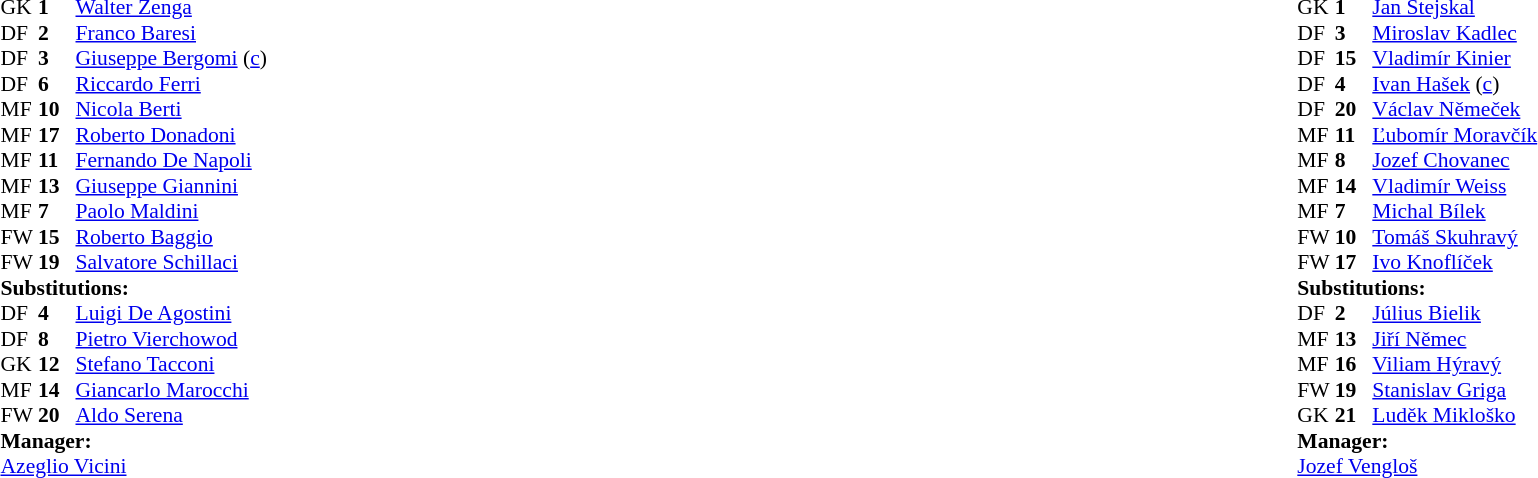<table width="100%">
<tr>
<td valign="top" width="50%"><br><table style="font-size: 90%" cellspacing="0" cellpadding="0">
<tr>
<th width="25"></th>
<th width="25"></th>
</tr>
<tr>
<td>GK</td>
<td><strong>1</strong></td>
<td><a href='#'>Walter Zenga</a></td>
</tr>
<tr>
<td>DF</td>
<td><strong>2</strong></td>
<td><a href='#'>Franco Baresi</a></td>
</tr>
<tr>
<td>DF</td>
<td><strong>3</strong></td>
<td><a href='#'>Giuseppe Bergomi</a> (<a href='#'>c</a>)</td>
</tr>
<tr>
<td>DF</td>
<td><strong>6</strong></td>
<td><a href='#'>Riccardo Ferri</a></td>
</tr>
<tr>
<td>MF</td>
<td><strong>10</strong></td>
<td><a href='#'>Nicola Berti</a></td>
<td></td>
</tr>
<tr>
<td>MF</td>
<td><strong>17</strong></td>
<td><a href='#'>Roberto Donadoni</a></td>
<td></td>
<td></td>
</tr>
<tr>
<td>MF</td>
<td><strong>11</strong></td>
<td><a href='#'>Fernando De Napoli</a></td>
<td></td>
<td></td>
</tr>
<tr>
<td>MF</td>
<td><strong>13</strong></td>
<td><a href='#'>Giuseppe Giannini</a></td>
</tr>
<tr>
<td>MF</td>
<td><strong>7</strong></td>
<td><a href='#'>Paolo Maldini</a></td>
</tr>
<tr>
<td>FW</td>
<td><strong>15</strong></td>
<td><a href='#'>Roberto Baggio</a></td>
<td></td>
</tr>
<tr>
<td>FW</td>
<td><strong>19</strong></td>
<td><a href='#'>Salvatore Schillaci</a></td>
</tr>
<tr>
<td colspan=3><strong>Substitutions:</strong></td>
</tr>
<tr>
<td>DF</td>
<td><strong>4</strong></td>
<td><a href='#'>Luigi De Agostini</a></td>
<td></td>
<td></td>
</tr>
<tr>
<td>DF</td>
<td><strong>8</strong></td>
<td><a href='#'>Pietro Vierchowod</a></td>
<td></td>
<td></td>
</tr>
<tr>
<td>GK</td>
<td><strong>12</strong></td>
<td><a href='#'>Stefano Tacconi</a></td>
</tr>
<tr>
<td>MF</td>
<td><strong>14</strong></td>
<td><a href='#'>Giancarlo Marocchi</a></td>
</tr>
<tr>
<td>FW</td>
<td><strong>20</strong></td>
<td><a href='#'>Aldo Serena</a></td>
</tr>
<tr>
<td colspan=3><strong>Manager:</strong></td>
</tr>
<tr>
<td colspan="4"><a href='#'>Azeglio Vicini</a></td>
</tr>
</table>
</td>
<td valign="top" width="50%"><br><table style="font-size: 90%" cellspacing="0" cellpadding="0" align=center>
<tr>
<th width="25"></th>
<th width="25"></th>
</tr>
<tr>
<td>GK</td>
<td><strong>1</strong></td>
<td><a href='#'>Jan Stejskal</a></td>
</tr>
<tr>
<td>DF</td>
<td><strong>3</strong></td>
<td><a href='#'>Miroslav Kadlec</a></td>
</tr>
<tr>
<td>DF</td>
<td><strong>15</strong></td>
<td><a href='#'>Vladimír Kinier</a></td>
</tr>
<tr>
<td>DF</td>
<td><strong>4</strong></td>
<td><a href='#'>Ivan Hašek</a> (<a href='#'>c</a>)</td>
</tr>
<tr>
<td>DF</td>
<td><strong>20</strong></td>
<td><a href='#'>Václav Němeček</a></td>
<td></td>
<td></td>
</tr>
<tr>
<td>MF</td>
<td><strong>11</strong></td>
<td><a href='#'>Ľubomír Moravčík</a></td>
</tr>
<tr>
<td>MF</td>
<td><strong>8</strong></td>
<td><a href='#'>Jozef Chovanec</a></td>
<td></td>
</tr>
<tr>
<td>MF</td>
<td><strong>14</strong></td>
<td><a href='#'>Vladimír Weiss</a></td>
<td></td>
<td></td>
</tr>
<tr>
<td>MF</td>
<td><strong>7</strong></td>
<td><a href='#'>Michal Bílek</a></td>
</tr>
<tr>
<td>FW</td>
<td><strong>10</strong></td>
<td><a href='#'>Tomáš Skuhravý</a></td>
<td></td>
</tr>
<tr>
<td>FW</td>
<td><strong>17</strong></td>
<td><a href='#'>Ivo Knoflíček</a></td>
</tr>
<tr>
<td colspan=3><strong>Substitutions:</strong></td>
</tr>
<tr>
<td>DF</td>
<td><strong>2</strong></td>
<td><a href='#'>Július Bielik</a></td>
<td></td>
<td></td>
</tr>
<tr>
<td>MF</td>
<td><strong>13</strong></td>
<td><a href='#'>Jiří Němec</a></td>
</tr>
<tr>
<td>MF</td>
<td><strong>16</strong></td>
<td><a href='#'>Viliam Hýravý</a></td>
</tr>
<tr>
<td>FW</td>
<td><strong>19</strong></td>
<td><a href='#'>Stanislav Griga</a></td>
<td></td>
<td></td>
</tr>
<tr>
<td>GK</td>
<td><strong>21</strong></td>
<td><a href='#'>Luděk Mikloško</a></td>
</tr>
<tr>
<td colspan=3><strong>Manager:</strong></td>
</tr>
<tr>
<td colspan="4"><a href='#'>Jozef Vengloš</a></td>
</tr>
</table>
</td>
</tr>
</table>
